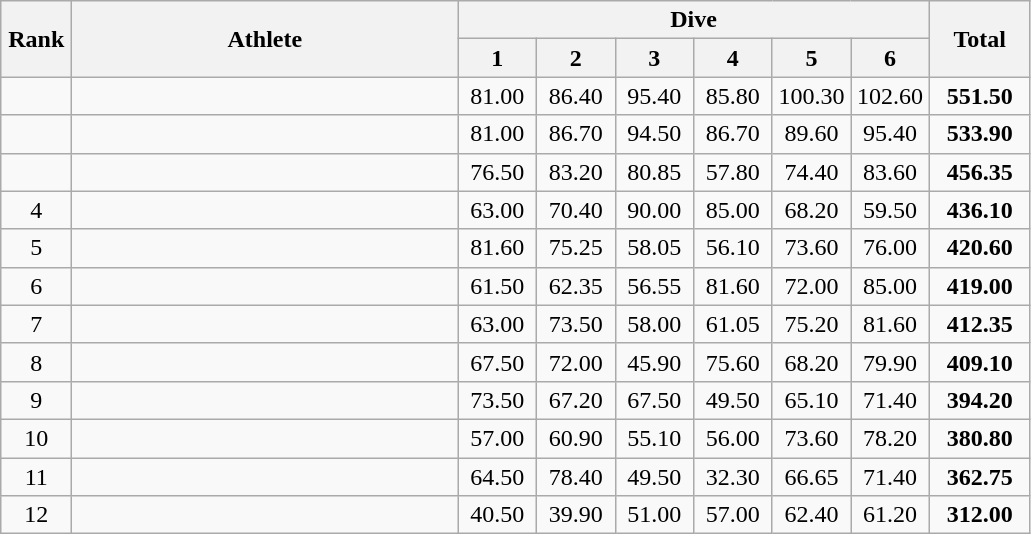<table class=wikitable style="text-align:center">
<tr>
<th rowspan="2" width=40>Rank</th>
<th rowspan="2" width=250>Athlete</th>
<th colspan="6">Dive</th>
<th rowspan="2" width=60>Total</th>
</tr>
<tr>
<th width=45>1</th>
<th width=45>2</th>
<th width=45>3</th>
<th width=45>4</th>
<th width=45>5</th>
<th width=45>6</th>
</tr>
<tr>
<td></td>
<td align=left></td>
<td>81.00</td>
<td>86.40</td>
<td>95.40</td>
<td>85.80</td>
<td>100.30</td>
<td>102.60</td>
<td><strong>551.50</strong></td>
</tr>
<tr>
<td></td>
<td align=left></td>
<td>81.00</td>
<td>86.70</td>
<td>94.50</td>
<td>86.70</td>
<td>89.60</td>
<td>95.40</td>
<td><strong>533.90</strong></td>
</tr>
<tr>
<td></td>
<td align=left></td>
<td>76.50</td>
<td>83.20</td>
<td>80.85</td>
<td>57.80</td>
<td>74.40</td>
<td>83.60</td>
<td><strong>456.35</strong></td>
</tr>
<tr>
<td>4</td>
<td align=left></td>
<td>63.00</td>
<td>70.40</td>
<td>90.00</td>
<td>85.00</td>
<td>68.20</td>
<td>59.50</td>
<td><strong>436.10</strong></td>
</tr>
<tr>
<td>5</td>
<td align=left></td>
<td>81.60</td>
<td>75.25</td>
<td>58.05</td>
<td>56.10</td>
<td>73.60</td>
<td>76.00</td>
<td><strong>420.60</strong></td>
</tr>
<tr>
<td>6</td>
<td align=left></td>
<td>61.50</td>
<td>62.35</td>
<td>56.55</td>
<td>81.60</td>
<td>72.00</td>
<td>85.00</td>
<td><strong>419.00</strong></td>
</tr>
<tr>
<td>7</td>
<td align=left></td>
<td>63.00</td>
<td>73.50</td>
<td>58.00</td>
<td>61.05</td>
<td>75.20</td>
<td>81.60</td>
<td><strong>412.35</strong></td>
</tr>
<tr>
<td>8</td>
<td align=left></td>
<td>67.50</td>
<td>72.00</td>
<td>45.90</td>
<td>75.60</td>
<td>68.20</td>
<td>79.90</td>
<td><strong>409.10</strong></td>
</tr>
<tr>
<td>9</td>
<td align=left></td>
<td>73.50</td>
<td>67.20</td>
<td>67.50</td>
<td>49.50</td>
<td>65.10</td>
<td>71.40</td>
<td><strong>394.20</strong></td>
</tr>
<tr>
<td>10</td>
<td align=left></td>
<td>57.00</td>
<td>60.90</td>
<td>55.10</td>
<td>56.00</td>
<td>73.60</td>
<td>78.20</td>
<td><strong>380.80</strong></td>
</tr>
<tr>
<td>11</td>
<td align=left></td>
<td>64.50</td>
<td>78.40</td>
<td>49.50</td>
<td>32.30</td>
<td>66.65</td>
<td>71.40</td>
<td><strong>362.75</strong></td>
</tr>
<tr>
<td>12</td>
<td align=left></td>
<td>40.50</td>
<td>39.90</td>
<td>51.00</td>
<td>57.00</td>
<td>62.40</td>
<td>61.20</td>
<td><strong>312.00</strong></td>
</tr>
</table>
